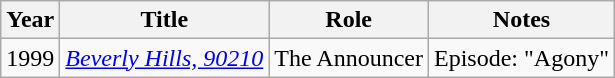<table class="wikitable sortable">
<tr>
<th>Year</th>
<th>Title</th>
<th>Role</th>
<th>Notes</th>
</tr>
<tr>
<td>1999</td>
<td><em><a href='#'>Beverly Hills, 90210</a></em></td>
<td>The Announcer</td>
<td>Episode: "Agony"</td>
</tr>
</table>
